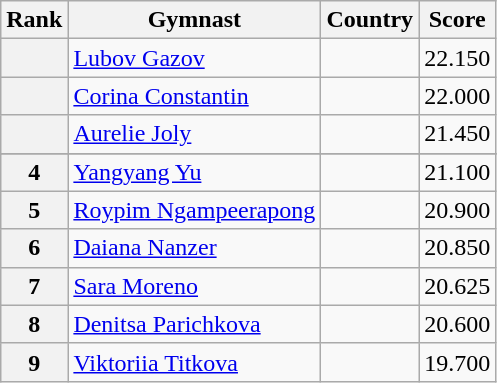<table class="wikitable sortable">
<tr>
<th>Rank</th>
<th>Gymnast</th>
<th>Country</th>
<th>Score</th>
</tr>
<tr>
<th></th>
<td><a href='#'>Lubov Gazov</a></td>
<td></td>
<td>22.150</td>
</tr>
<tr>
<th></th>
<td><a href='#'>Corina Constantin</a></td>
<td></td>
<td>22.000</td>
</tr>
<tr>
<th></th>
<td><a href='#'>Aurelie Joly</a></td>
<td></td>
<td>21.450</td>
</tr>
<tr>
</tr>
<tr>
<th>4</th>
<td><a href='#'>Yangyang Yu</a></td>
<td></td>
<td>21.100</td>
</tr>
<tr>
<th>5</th>
<td><a href='#'>Roypim Ngampeerapong</a></td>
<td></td>
<td>20.900</td>
</tr>
<tr>
<th>6</th>
<td><a href='#'>Daiana Nanzer</a></td>
<td></td>
<td>20.850</td>
</tr>
<tr>
<th>7</th>
<td><a href='#'>Sara Moreno</a></td>
<td></td>
<td>20.625</td>
</tr>
<tr>
<th>8</th>
<td><a href='#'>Denitsa Parichkova</a></td>
<td></td>
<td>20.600</td>
</tr>
<tr>
<th>9</th>
<td><a href='#'>Viktoriia Titkova</a></td>
<td></td>
<td>19.700</td>
</tr>
</table>
